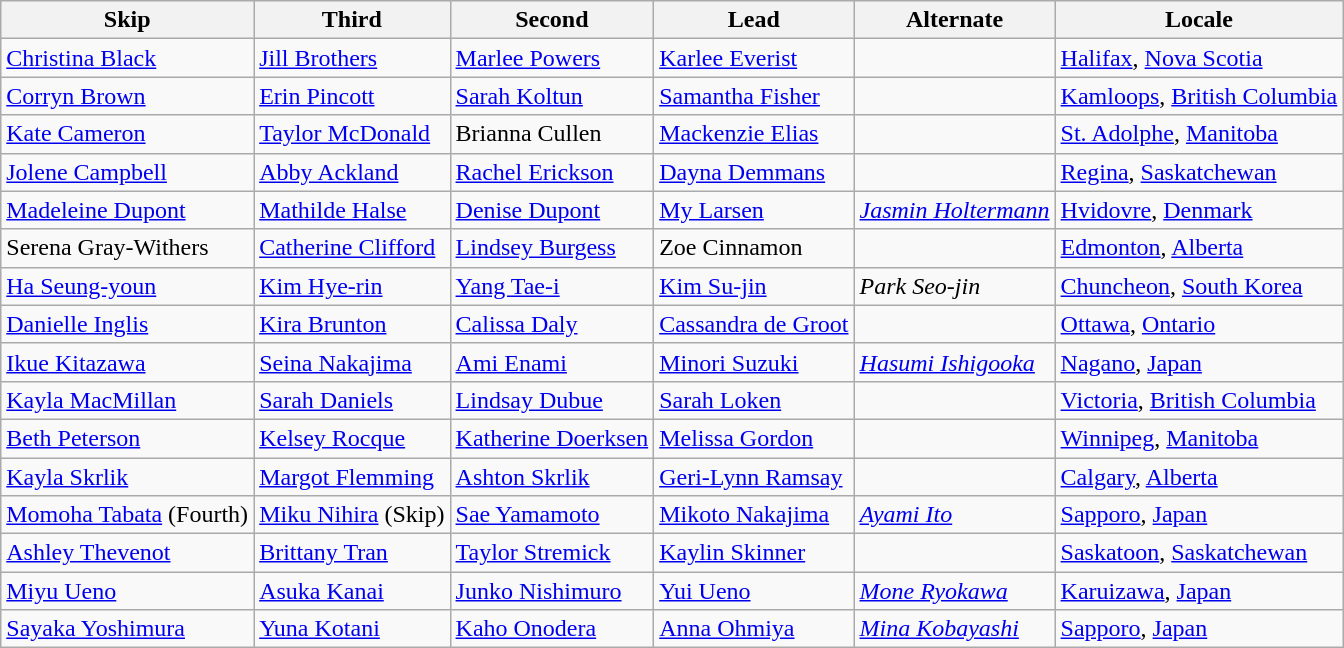<table class=wikitable>
<tr>
<th scope="col">Skip</th>
<th scope="col">Third</th>
<th scope="col">Second</th>
<th scope="col">Lead</th>
<th scope="col">Alternate</th>
<th scope="col">Locale</th>
</tr>
<tr>
<td><a href='#'>Christina Black</a></td>
<td><a href='#'>Jill Brothers</a></td>
<td><a href='#'>Marlee Powers</a></td>
<td><a href='#'>Karlee Everist</a></td>
<td></td>
<td> <a href='#'>Halifax</a>, <a href='#'>Nova Scotia</a></td>
</tr>
<tr>
<td><a href='#'>Corryn Brown</a></td>
<td><a href='#'>Erin Pincott</a></td>
<td><a href='#'>Sarah Koltun</a></td>
<td><a href='#'>Samantha Fisher</a></td>
<td></td>
<td> <a href='#'>Kamloops</a>, <a href='#'>British Columbia</a></td>
</tr>
<tr>
<td><a href='#'>Kate Cameron</a></td>
<td><a href='#'>Taylor McDonald</a></td>
<td>Brianna Cullen</td>
<td><a href='#'>Mackenzie Elias</a></td>
<td></td>
<td> <a href='#'>St. Adolphe</a>, <a href='#'>Manitoba</a></td>
</tr>
<tr>
<td><a href='#'>Jolene Campbell</a></td>
<td><a href='#'>Abby Ackland</a></td>
<td><a href='#'>Rachel Erickson</a></td>
<td><a href='#'>Dayna Demmans</a></td>
<td></td>
<td> <a href='#'>Regina</a>, <a href='#'>Saskatchewan</a></td>
</tr>
<tr>
<td><a href='#'>Madeleine Dupont</a></td>
<td><a href='#'>Mathilde Halse</a></td>
<td><a href='#'>Denise Dupont</a></td>
<td><a href='#'>My Larsen</a></td>
<td><em><a href='#'>Jasmin Holtermann</a></em></td>
<td> <a href='#'>Hvidovre</a>, <a href='#'>Denmark</a></td>
</tr>
<tr>
<td>Serena Gray-Withers</td>
<td><a href='#'>Catherine Clifford</a></td>
<td><a href='#'>Lindsey Burgess</a></td>
<td>Zoe Cinnamon</td>
<td></td>
<td> <a href='#'>Edmonton</a>, <a href='#'>Alberta</a></td>
</tr>
<tr>
<td><a href='#'>Ha Seung-youn</a></td>
<td><a href='#'>Kim Hye-rin</a></td>
<td><a href='#'>Yang Tae-i</a></td>
<td><a href='#'>Kim Su-jin</a></td>
<td><em>Park Seo-jin</em></td>
<td> <a href='#'>Chuncheon</a>, <a href='#'>South Korea</a></td>
</tr>
<tr>
<td><a href='#'>Danielle Inglis</a></td>
<td><a href='#'>Kira Brunton</a></td>
<td><a href='#'>Calissa Daly</a></td>
<td><a href='#'>Cassandra de Groot</a></td>
<td></td>
<td> <a href='#'>Ottawa</a>, <a href='#'>Ontario</a></td>
</tr>
<tr>
<td><a href='#'>Ikue Kitazawa</a></td>
<td><a href='#'>Seina Nakajima</a></td>
<td><a href='#'>Ami Enami</a></td>
<td><a href='#'>Minori Suzuki</a></td>
<td><em><a href='#'>Hasumi Ishigooka</a></em></td>
<td> <a href='#'>Nagano</a>, <a href='#'>Japan</a></td>
</tr>
<tr>
<td><a href='#'>Kayla MacMillan</a></td>
<td><a href='#'>Sarah Daniels</a></td>
<td><a href='#'>Lindsay Dubue</a></td>
<td><a href='#'>Sarah Loken</a></td>
<td></td>
<td> <a href='#'>Victoria</a>, <a href='#'>British Columbia</a></td>
</tr>
<tr>
<td><a href='#'>Beth Peterson</a></td>
<td><a href='#'>Kelsey Rocque</a></td>
<td><a href='#'>Katherine Doerksen</a></td>
<td><a href='#'>Melissa Gordon</a></td>
<td></td>
<td> <a href='#'>Winnipeg</a>, <a href='#'>Manitoba</a></td>
</tr>
<tr>
<td><a href='#'>Kayla Skrlik</a></td>
<td><a href='#'>Margot Flemming</a></td>
<td><a href='#'>Ashton Skrlik</a></td>
<td><a href='#'>Geri-Lynn Ramsay</a></td>
<td></td>
<td> <a href='#'>Calgary</a>, <a href='#'>Alberta</a></td>
</tr>
<tr>
<td><a href='#'>Momoha Tabata</a> (Fourth)</td>
<td><a href='#'>Miku Nihira</a> (Skip)</td>
<td><a href='#'>Sae Yamamoto</a></td>
<td><a href='#'>Mikoto Nakajima</a></td>
<td><em><a href='#'>Ayami Ito</a></em></td>
<td> <a href='#'>Sapporo</a>, <a href='#'>Japan</a></td>
</tr>
<tr>
<td><a href='#'>Ashley Thevenot</a></td>
<td><a href='#'>Brittany Tran</a></td>
<td><a href='#'>Taylor Stremick</a></td>
<td><a href='#'>Kaylin Skinner</a></td>
<td></td>
<td> <a href='#'>Saskatoon</a>, <a href='#'>Saskatchewan</a></td>
</tr>
<tr>
<td><a href='#'>Miyu Ueno</a></td>
<td><a href='#'>Asuka Kanai</a></td>
<td><a href='#'>Junko Nishimuro</a></td>
<td><a href='#'>Yui Ueno</a></td>
<td><em><a href='#'>Mone Ryokawa</a></em></td>
<td> <a href='#'>Karuizawa</a>, <a href='#'>Japan</a></td>
</tr>
<tr>
<td><a href='#'>Sayaka Yoshimura</a></td>
<td><a href='#'>Yuna Kotani</a></td>
<td><a href='#'>Kaho Onodera</a></td>
<td><a href='#'>Anna Ohmiya</a></td>
<td><em><a href='#'>Mina Kobayashi</a></em></td>
<td> <a href='#'>Sapporo</a>, <a href='#'>Japan</a></td>
</tr>
</table>
